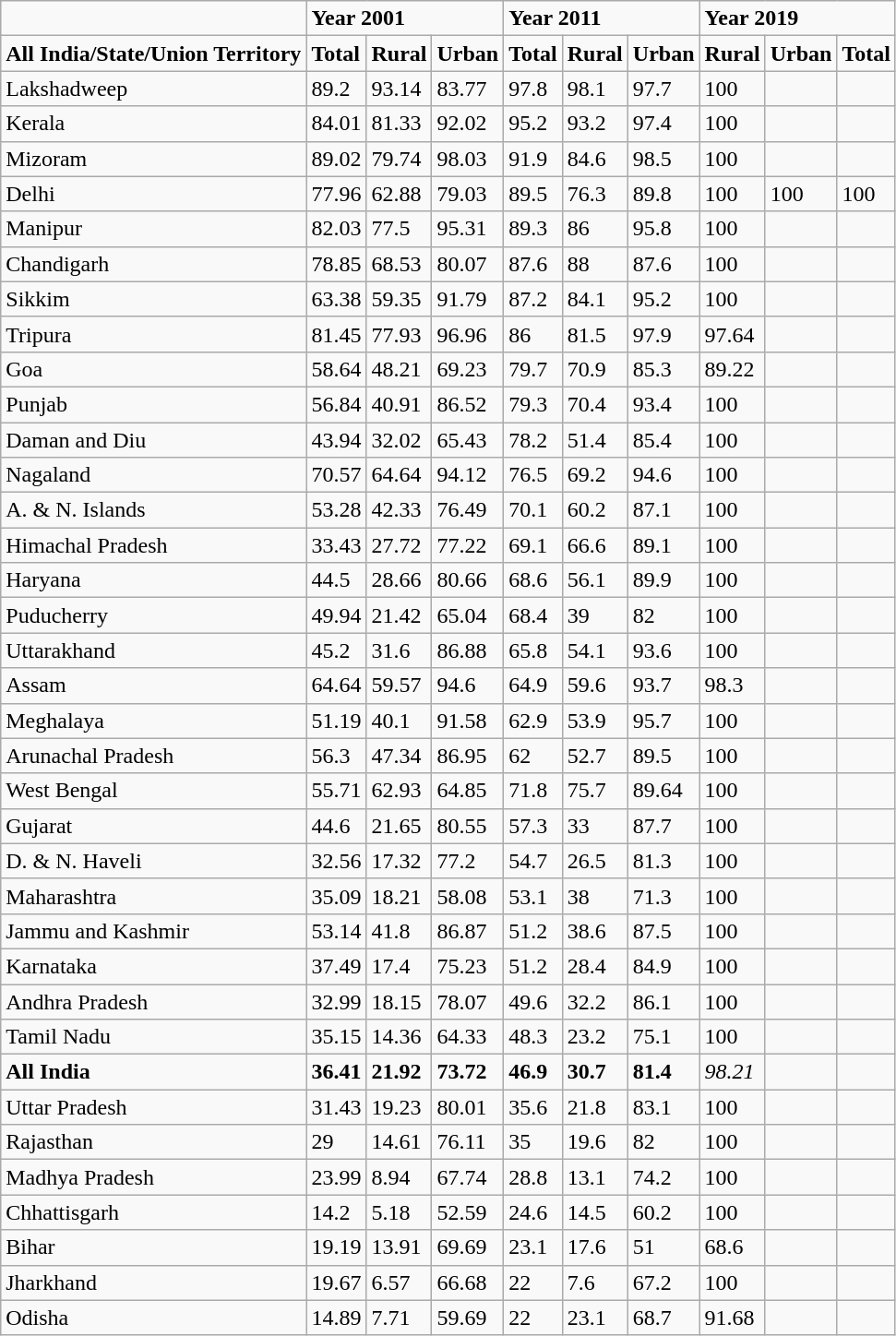<table class="wikitable sortable">
<tr>
<td></td>
<td colspan="3"><strong>Year 2001</strong></td>
<td colspan="3"><strong>Year 2011</strong></td>
<td colspan="3"><strong>Year 2019</strong></td>
</tr>
<tr>
<td><strong>All India/State/Union  Territory</strong></td>
<td><strong>Total</strong></td>
<td><strong>Rural</strong></td>
<td><strong>Urban</strong></td>
<td><strong>Total</strong></td>
<td><strong>Rural</strong></td>
<td><strong>Urban</strong></td>
<td><strong>Rural</strong></td>
<td><strong>Urban</strong></td>
<td><strong>Total</strong></td>
</tr>
<tr>
<td>Lakshadweep</td>
<td>89.2</td>
<td>93.14</td>
<td>83.77</td>
<td>97.8</td>
<td>98.1</td>
<td>97.7</td>
<td>100</td>
<td></td>
<td></td>
</tr>
<tr>
<td>Kerala</td>
<td>84.01</td>
<td>81.33</td>
<td>92.02</td>
<td>95.2</td>
<td>93.2</td>
<td>97.4</td>
<td>100</td>
<td></td>
<td></td>
</tr>
<tr>
<td>Mizoram</td>
<td>89.02</td>
<td>79.74</td>
<td>98.03</td>
<td>91.9</td>
<td>84.6</td>
<td>98.5</td>
<td>100</td>
<td></td>
<td></td>
</tr>
<tr>
<td>Delhi</td>
<td>77.96</td>
<td>62.88</td>
<td>79.03</td>
<td>89.5</td>
<td>76.3</td>
<td>89.8</td>
<td>100</td>
<td>100</td>
<td>100</td>
</tr>
<tr>
<td>Manipur</td>
<td>82.03</td>
<td>77.5</td>
<td>95.31</td>
<td>89.3</td>
<td>86</td>
<td>95.8</td>
<td>100</td>
<td></td>
<td></td>
</tr>
<tr>
<td>Chandigarh</td>
<td>78.85</td>
<td>68.53</td>
<td>80.07</td>
<td>87.6</td>
<td>88</td>
<td>87.6</td>
<td>100</td>
<td></td>
<td></td>
</tr>
<tr>
<td>Sikkim</td>
<td>63.38</td>
<td>59.35</td>
<td>91.79</td>
<td>87.2</td>
<td>84.1</td>
<td>95.2</td>
<td>100</td>
<td></td>
<td></td>
</tr>
<tr>
<td>Tripura</td>
<td>81.45</td>
<td>77.93</td>
<td>96.96</td>
<td>86</td>
<td>81.5</td>
<td>97.9</td>
<td>97.64</td>
<td></td>
<td></td>
</tr>
<tr>
<td>Goa</td>
<td>58.64</td>
<td>48.21</td>
<td>69.23</td>
<td>79.7</td>
<td>70.9</td>
<td>85.3</td>
<td>89.22</td>
<td></td>
<td></td>
</tr>
<tr>
<td>Punjab</td>
<td>56.84</td>
<td>40.91</td>
<td>86.52</td>
<td>79.3</td>
<td>70.4</td>
<td>93.4</td>
<td>100</td>
<td></td>
<td></td>
</tr>
<tr>
<td>Daman and Diu</td>
<td>43.94</td>
<td>32.02</td>
<td>65.43</td>
<td>78.2</td>
<td>51.4</td>
<td>85.4</td>
<td>100</td>
<td></td>
<td></td>
</tr>
<tr>
<td>Nagaland</td>
<td>70.57</td>
<td>64.64</td>
<td>94.12</td>
<td>76.5</td>
<td>69.2</td>
<td>94.6</td>
<td>100</td>
<td></td>
<td></td>
</tr>
<tr>
<td>A. & N.  Islands</td>
<td>53.28</td>
<td>42.33</td>
<td>76.49</td>
<td>70.1</td>
<td>60.2</td>
<td>87.1</td>
<td>100</td>
<td></td>
<td></td>
</tr>
<tr>
<td>Himachal Pradesh</td>
<td>33.43</td>
<td>27.72</td>
<td>77.22</td>
<td>69.1</td>
<td>66.6</td>
<td>89.1</td>
<td>100</td>
<td></td>
<td></td>
</tr>
<tr>
<td>Haryana</td>
<td>44.5</td>
<td>28.66</td>
<td>80.66</td>
<td>68.6</td>
<td>56.1</td>
<td>89.9</td>
<td>100</td>
<td></td>
<td></td>
</tr>
<tr>
<td>Puducherry</td>
<td>49.94</td>
<td>21.42</td>
<td>65.04</td>
<td>68.4</td>
<td>39</td>
<td>82</td>
<td>100</td>
<td></td>
<td></td>
</tr>
<tr>
<td>Uttarakhand</td>
<td>45.2</td>
<td>31.6</td>
<td>86.88</td>
<td>65.8</td>
<td>54.1</td>
<td>93.6</td>
<td>100</td>
<td></td>
<td></td>
</tr>
<tr>
<td>Assam</td>
<td>64.64</td>
<td>59.57</td>
<td>94.6</td>
<td>64.9</td>
<td>59.6</td>
<td>93.7</td>
<td>98.3</td>
<td></td>
<td></td>
</tr>
<tr>
<td>Meghalaya</td>
<td>51.19</td>
<td>40.1</td>
<td>91.58</td>
<td>62.9</td>
<td>53.9</td>
<td>95.7</td>
<td>100</td>
<td></td>
<td></td>
</tr>
<tr>
<td>Arunachal Pradesh</td>
<td>56.3</td>
<td>47.34</td>
<td>86.95</td>
<td>62</td>
<td>52.7</td>
<td>89.5</td>
<td>100</td>
<td></td>
<td></td>
</tr>
<tr>
<td>West Bengal</td>
<td>55.71</td>
<td>62.93</td>
<td>64.85</td>
<td>71.8</td>
<td>75.7</td>
<td>89.64</td>
<td>100</td>
<td></td>
<td></td>
</tr>
<tr>
<td>Gujarat</td>
<td>44.6</td>
<td>21.65</td>
<td>80.55</td>
<td>57.3</td>
<td>33</td>
<td>87.7</td>
<td>100</td>
<td></td>
<td></td>
</tr>
<tr>
<td>D. & N.  Haveli</td>
<td>32.56</td>
<td>17.32</td>
<td>77.2</td>
<td>54.7</td>
<td>26.5</td>
<td>81.3</td>
<td>100</td>
<td></td>
<td></td>
</tr>
<tr>
<td>Maharashtra</td>
<td>35.09</td>
<td>18.21</td>
<td>58.08</td>
<td>53.1</td>
<td>38</td>
<td>71.3</td>
<td>100</td>
<td></td>
<td></td>
</tr>
<tr>
<td>Jammu and Kashmir</td>
<td>53.14</td>
<td>41.8</td>
<td>86.87</td>
<td>51.2</td>
<td>38.6</td>
<td>87.5</td>
<td>100</td>
<td></td>
<td></td>
</tr>
<tr>
<td>Karnataka</td>
<td>37.49</td>
<td>17.4</td>
<td>75.23</td>
<td>51.2</td>
<td>28.4</td>
<td>84.9</td>
<td>100</td>
<td></td>
<td></td>
</tr>
<tr>
<td>Andhra Pradesh</td>
<td>32.99</td>
<td>18.15</td>
<td>78.07</td>
<td>49.6</td>
<td>32.2</td>
<td>86.1</td>
<td>100</td>
<td></td>
<td></td>
</tr>
<tr>
<td>Tamil Nadu</td>
<td>35.15</td>
<td>14.36</td>
<td>64.33</td>
<td>48.3</td>
<td>23.2</td>
<td>75.1</td>
<td>100</td>
<td></td>
<td></td>
</tr>
<tr>
<td><strong>All India</strong></td>
<td><strong>36.41</strong></td>
<td><strong>21.92</strong></td>
<td><strong>73.72</strong></td>
<td><strong>46.9</strong></td>
<td><strong>30.7</strong></td>
<td><strong>81.4</strong></td>
<td><em>98.21</em></td>
<td></td>
<td></td>
</tr>
<tr>
<td>Uttar Pradesh</td>
<td>31.43</td>
<td>19.23</td>
<td>80.01</td>
<td>35.6</td>
<td>21.8</td>
<td>83.1</td>
<td>100</td>
<td></td>
<td></td>
</tr>
<tr>
<td>Rajasthan</td>
<td>29</td>
<td>14.61</td>
<td>76.11</td>
<td>35</td>
<td>19.6</td>
<td>82</td>
<td>100</td>
<td></td>
<td></td>
</tr>
<tr>
<td>Madhya Pradesh</td>
<td>23.99</td>
<td>8.94</td>
<td>67.74</td>
<td>28.8</td>
<td>13.1</td>
<td>74.2</td>
<td>100</td>
<td></td>
<td></td>
</tr>
<tr>
<td>Chhattisgarh</td>
<td>14.2</td>
<td>5.18</td>
<td>52.59</td>
<td>24.6</td>
<td>14.5</td>
<td>60.2</td>
<td>100</td>
<td></td>
<td></td>
</tr>
<tr>
<td>Bihar</td>
<td>19.19</td>
<td>13.91</td>
<td>69.69</td>
<td>23.1</td>
<td>17.6</td>
<td>51</td>
<td>68.6</td>
<td></td>
<td></td>
</tr>
<tr>
<td>Jharkhand</td>
<td>19.67</td>
<td>6.57</td>
<td>66.68</td>
<td>22</td>
<td>7.6</td>
<td>67.2</td>
<td>100</td>
<td></td>
<td></td>
</tr>
<tr>
<td>Odisha</td>
<td>14.89</td>
<td>7.71</td>
<td>59.69</td>
<td>22</td>
<td>23.1</td>
<td>68.7</td>
<td>91.68</td>
<td></td>
<td></td>
</tr>
</table>
